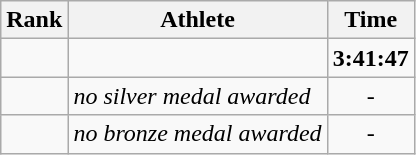<table class=wikitable style="text-align:center;">
<tr>
<th>Rank</th>
<th>Athlete</th>
<th>Time</th>
</tr>
<tr>
<td></td>
<td align=left></td>
<td><strong>3:41:47</strong></td>
</tr>
<tr>
<td></td>
<td align=left><em>no silver medal awarded</em></td>
<td>-</td>
</tr>
<tr>
<td></td>
<td align=left><em>no bronze medal awarded</em></td>
<td>-</td>
</tr>
</table>
